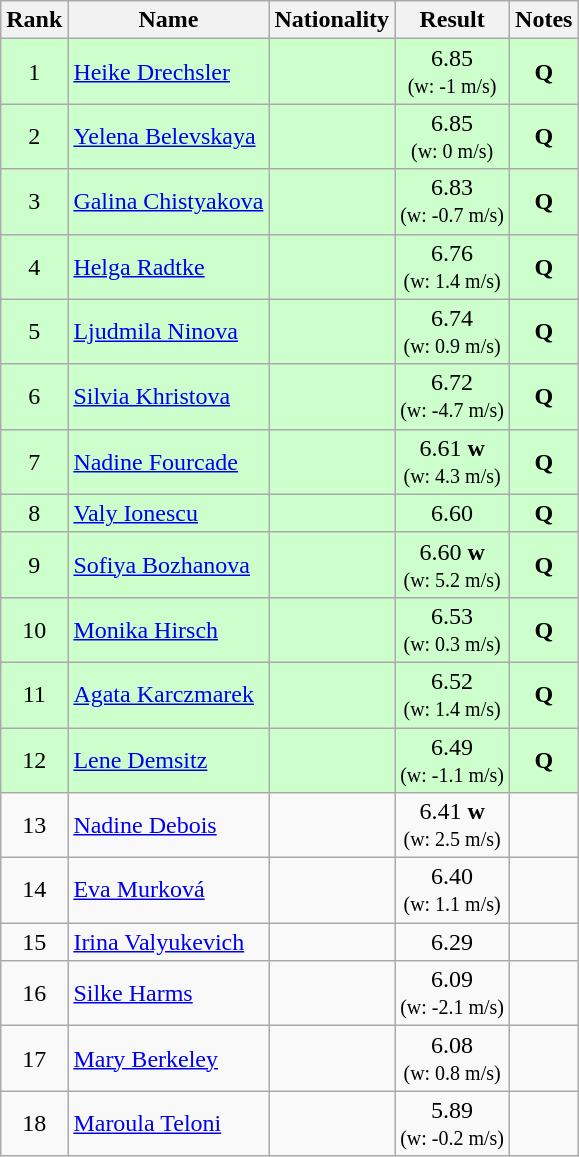<table class="wikitable sortable" style="text-align:center">
<tr>
<th>Rank</th>
<th>Name</th>
<th>Nationality</th>
<th>Result</th>
<th>Notes</th>
</tr>
<tr bgcolor=ccffcc>
<td>1</td>
<td align=left><a href='#'>Heike Drechsler</a></td>
<td align=left></td>
<td>6.85<br><small>(w: -1 m/s)</small></td>
<td><strong>Q</strong></td>
</tr>
<tr bgcolor=ccffcc>
<td>2</td>
<td align=left><a href='#'>Yelena Belevskaya</a></td>
<td align=left></td>
<td>6.85<br><small>(w: 0 m/s)</small></td>
<td><strong>Q</strong></td>
</tr>
<tr bgcolor=ccffcc>
<td>3</td>
<td align=left><a href='#'>Galina Chistyakova</a></td>
<td align=left></td>
<td>6.83<br><small>(w: -0.7 m/s)</small></td>
<td><strong>Q</strong></td>
</tr>
<tr bgcolor=ccffcc>
<td>4</td>
<td align=left><a href='#'>Helga Radtke</a></td>
<td align=left></td>
<td>6.76<br><small>(w: 1.4 m/s)</small></td>
<td><strong>Q</strong></td>
</tr>
<tr bgcolor=ccffcc>
<td>5</td>
<td align=left><a href='#'>Ljudmila Ninova</a></td>
<td align=left></td>
<td>6.74<br><small>(w: 0.9 m/s)</small></td>
<td><strong>Q</strong></td>
</tr>
<tr bgcolor=ccffcc>
<td>6</td>
<td align=left><a href='#'>Silvia Khristova</a></td>
<td align=left></td>
<td>6.72<br><small>(w: -4.7 m/s)</small></td>
<td><strong>Q</strong></td>
</tr>
<tr bgcolor=ccffcc>
<td>7</td>
<td align=left><a href='#'>Nadine Fourcade</a></td>
<td align=left></td>
<td>6.61 <strong>w</strong><br><small>(w: 4.3 m/s)</small></td>
<td><strong>Q</strong></td>
</tr>
<tr bgcolor=ccffcc>
<td>8</td>
<td align=left><a href='#'>Valy Ionescu</a></td>
<td align=left></td>
<td>6.60</td>
<td><strong>Q</strong></td>
</tr>
<tr bgcolor=ccffcc>
<td>9</td>
<td align=left><a href='#'>Sofiya Bozhanova</a></td>
<td align=left></td>
<td>6.60 <strong>w</strong><br><small>(w: 5.2 m/s)</small></td>
<td><strong>Q</strong></td>
</tr>
<tr bgcolor=ccffcc>
<td>10</td>
<td align=left><a href='#'>Monika Hirsch</a></td>
<td align=left></td>
<td>6.53<br><small>(w: 0.3 m/s)</small></td>
<td><strong>Q</strong></td>
</tr>
<tr bgcolor=ccffcc>
<td>11</td>
<td align=left><a href='#'>Agata Karczmarek</a></td>
<td align=left></td>
<td>6.52<br><small>(w: 1.4 m/s)</small></td>
<td><strong>Q</strong></td>
</tr>
<tr bgcolor=ccffcc>
<td>12</td>
<td align=left><a href='#'>Lene Demsitz</a></td>
<td align=left></td>
<td>6.49<br><small>(w: -1.1 m/s)</small></td>
<td><strong>Q</strong></td>
</tr>
<tr>
<td>13</td>
<td align=left><a href='#'>Nadine Debois</a></td>
<td align=left></td>
<td>6.41 <strong>w</strong><br><small>(w: 2.5 m/s)</small></td>
<td></td>
</tr>
<tr>
<td>14</td>
<td align=left><a href='#'>Eva Murková</a></td>
<td align=left></td>
<td>6.40<br><small>(w: 1.1 m/s)</small></td>
<td></td>
</tr>
<tr>
<td>15</td>
<td align=left><a href='#'>Irina Valyukevich</a></td>
<td align=left></td>
<td>6.29</td>
<td></td>
</tr>
<tr>
<td>16</td>
<td align=left><a href='#'>Silke Harms</a></td>
<td align=left></td>
<td>6.09<br><small>(w: -2.1 m/s)</small></td>
<td></td>
</tr>
<tr>
<td>17</td>
<td align=left><a href='#'>Mary Berkeley</a></td>
<td align=left></td>
<td>6.08<br><small>(w: 0.8 m/s)</small></td>
<td></td>
</tr>
<tr>
<td>18</td>
<td align=left><a href='#'>Maroula Teloni</a></td>
<td align=left></td>
<td>5.89<br><small>(w: -0.2 m/s)</small></td>
<td></td>
</tr>
</table>
